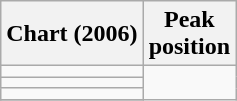<table class="wikitable sortable">
<tr>
<th align="left">Chart (2006)</th>
<th align="center">Peak<br>position</th>
</tr>
<tr>
<td></td>
</tr>
<tr>
<td></td>
</tr>
<tr>
<td></td>
</tr>
<tr>
</tr>
</table>
